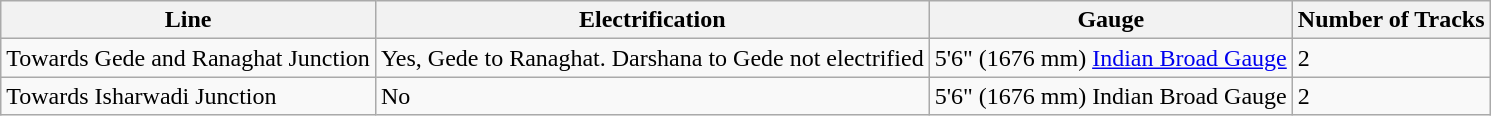<table class="wikitable">
<tr>
<th>Line</th>
<th>Electrification</th>
<th>Gauge</th>
<th>Number of Tracks</th>
</tr>
<tr>
<td>Towards Gede and Ranaghat Junction</td>
<td>Yes, Gede to Ranaghat. Darshana to Gede not electrified </td>
<td>5'6" (1676 mm) <a href='#'>Indian Broad Gauge</a></td>
<td>2</td>
</tr>
<tr>
<td>Towards Isharwadi Junction</td>
<td>No</td>
<td>5'6" (1676 mm) Indian Broad Gauge</td>
<td>2</td>
</tr>
</table>
